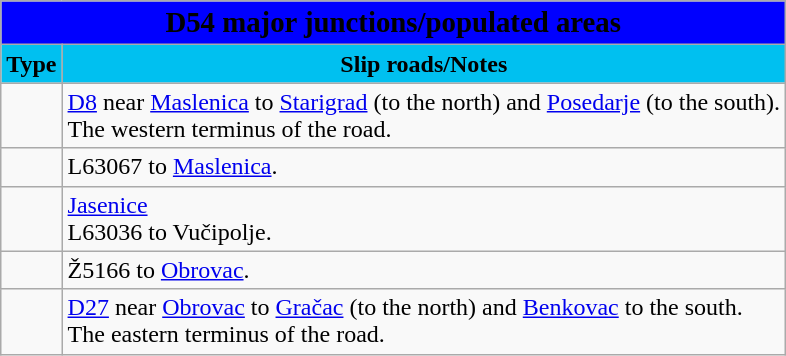<table class="wikitable">
<tr>
<td colspan=2 bgcolor=blue align=center style=margin-top:15><span><big><strong>D54 major junctions/populated areas</strong></big></span></td>
</tr>
<tr>
<td align=center bgcolor=00c0f0><strong>Type</strong></td>
<td align=center bgcolor=00c0f0><strong>Slip roads/Notes</strong></td>
</tr>
<tr>
<td></td>
<td> <a href='#'>D8</a> near <a href='#'>Maslenica</a> to <a href='#'>Starigrad</a> (to the north) and <a href='#'>Posedarje</a> (to the south).<br>The western terminus of the road.</td>
</tr>
<tr>
<td></td>
<td>L63067 to <a href='#'>Maslenica</a>.</td>
</tr>
<tr>
<td></td>
<td><a href='#'>Jasenice</a><br>L63036 to Vučipolje.</td>
</tr>
<tr>
<td></td>
<td>Ž5166 to <a href='#'>Obrovac</a>.</td>
</tr>
<tr>
<td></td>
<td> <a href='#'>D27</a> near <a href='#'>Obrovac</a> to <a href='#'>Gračac</a> (to the north) and <a href='#'>Benkovac</a> to the south.<br>The eastern terminus of the road.</td>
</tr>
</table>
